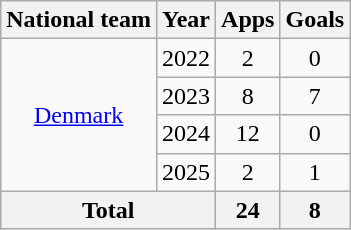<table class="wikitable" style="text-align:center">
<tr>
<th>National team</th>
<th>Year</th>
<th>Apps</th>
<th>Goals</th>
</tr>
<tr>
<td rowspan="4"><a href='#'>Denmark</a></td>
<td>2022</td>
<td>2</td>
<td>0</td>
</tr>
<tr>
<td>2023</td>
<td>8</td>
<td>7</td>
</tr>
<tr>
<td>2024</td>
<td>12</td>
<td>0</td>
</tr>
<tr>
<td>2025</td>
<td>2</td>
<td>1</td>
</tr>
<tr>
<th colspan=2>Total</th>
<th>24</th>
<th>8</th>
</tr>
</table>
